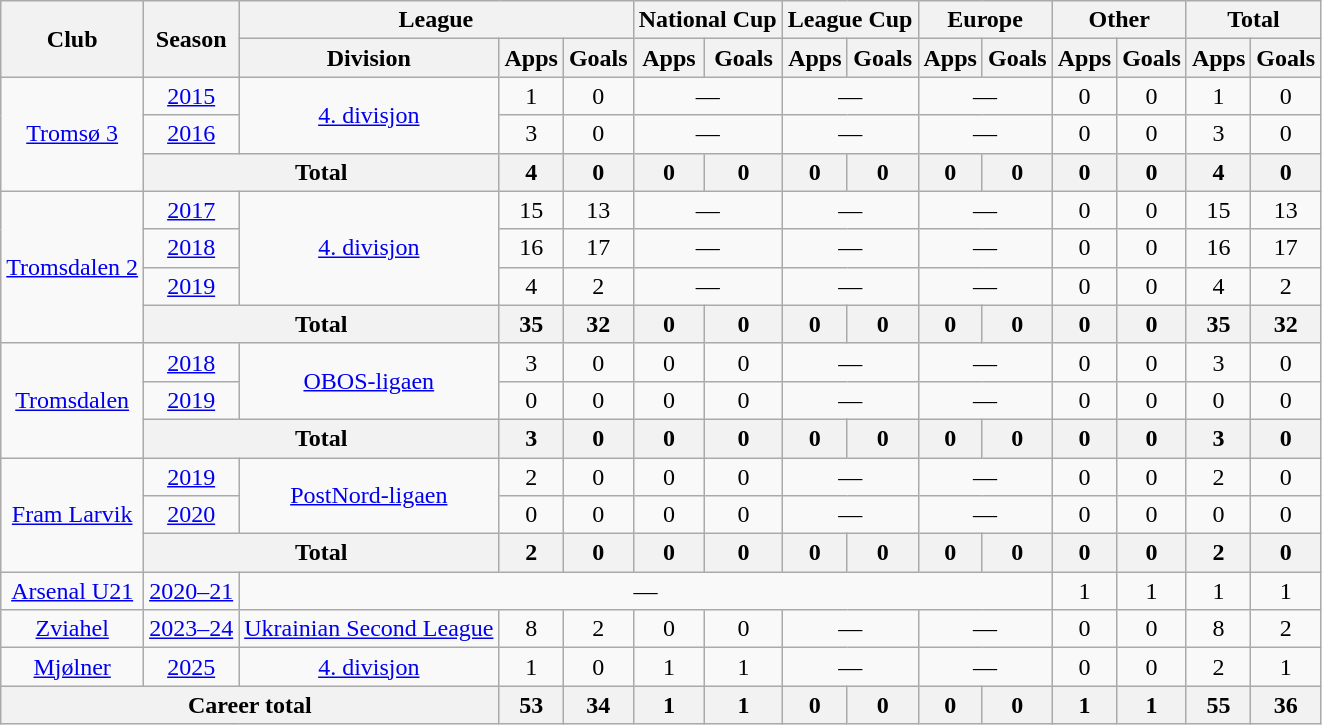<table class=wikitable style=text-align:center>
<tr>
<th rowspan=2>Club</th>
<th rowspan=2>Season</th>
<th colspan=3>League</th>
<th colspan=2>National Cup</th>
<th colspan=2>League Cup</th>
<th colspan=2>Europe</th>
<th colspan=2>Other</th>
<th colspan=2>Total</th>
</tr>
<tr>
<th>Division</th>
<th>Apps</th>
<th>Goals</th>
<th>Apps</th>
<th>Goals</th>
<th>Apps</th>
<th>Goals</th>
<th>Apps</th>
<th>Goals</th>
<th>Apps</th>
<th>Goals</th>
<th>Apps</th>
<th>Goals</th>
</tr>
<tr>
<td rowspan="3"><a href='#'>Tromsø 3</a></td>
<td><a href='#'>2015</a></td>
<td rowspan="2"><a href='#'>4. divisjon</a></td>
<td>1</td>
<td>0</td>
<td colspan=2>—</td>
<td colspan=2>—</td>
<td colspan=2>—</td>
<td>0</td>
<td>0</td>
<td>1</td>
<td>0</td>
</tr>
<tr>
<td><a href='#'>2016</a></td>
<td>3</td>
<td>0</td>
<td colspan=2>—</td>
<td colspan=2>—</td>
<td colspan=2>—</td>
<td>0</td>
<td>0</td>
<td>3</td>
<td>0</td>
</tr>
<tr>
<th colspan=2>Total</th>
<th>4</th>
<th>0</th>
<th>0</th>
<th>0</th>
<th>0</th>
<th>0</th>
<th>0</th>
<th>0</th>
<th>0</th>
<th>0</th>
<th>4</th>
<th>0</th>
</tr>
<tr>
<td rowspan="4"><a href='#'>Tromsdalen 2</a></td>
<td><a href='#'>2017</a></td>
<td rowspan="3"><a href='#'>4. divisjon</a></td>
<td>15</td>
<td>13</td>
<td colspan=2>—</td>
<td colspan=2>—</td>
<td colspan=2>—</td>
<td>0</td>
<td>0</td>
<td>15</td>
<td>13</td>
</tr>
<tr>
<td><a href='#'>2018</a></td>
<td>16</td>
<td>17</td>
<td colspan=2>—</td>
<td colspan=2>—</td>
<td colspan=2>—</td>
<td>0</td>
<td>0</td>
<td>16</td>
<td>17</td>
</tr>
<tr>
<td><a href='#'>2019</a></td>
<td>4</td>
<td>2</td>
<td colspan=2>—</td>
<td colspan=2>—</td>
<td colspan=2>—</td>
<td>0</td>
<td>0</td>
<td>4</td>
<td>2</td>
</tr>
<tr>
<th colspan=2>Total</th>
<th>35</th>
<th>32</th>
<th>0</th>
<th>0</th>
<th>0</th>
<th>0</th>
<th>0</th>
<th>0</th>
<th>0</th>
<th>0</th>
<th>35</th>
<th>32</th>
</tr>
<tr>
<td rowspan="3"><a href='#'>Tromsdalen</a></td>
<td><a href='#'>2018</a></td>
<td rowspan="2"><a href='#'>OBOS-ligaen</a></td>
<td>3</td>
<td>0</td>
<td>0</td>
<td>0</td>
<td colspan=2>—</td>
<td colspan=2>—</td>
<td>0</td>
<td>0</td>
<td>3</td>
<td>0</td>
</tr>
<tr>
<td><a href='#'>2019</a></td>
<td>0</td>
<td>0</td>
<td>0</td>
<td>0</td>
<td colspan=2>—</td>
<td colspan=2>—</td>
<td>0</td>
<td>0</td>
<td>0</td>
<td>0</td>
</tr>
<tr>
<th colspan=2>Total</th>
<th>3</th>
<th>0</th>
<th>0</th>
<th>0</th>
<th>0</th>
<th>0</th>
<th>0</th>
<th>0</th>
<th>0</th>
<th>0</th>
<th>3</th>
<th>0</th>
</tr>
<tr>
<td rowspan="3"><a href='#'>Fram Larvik</a></td>
<td><a href='#'>2019</a></td>
<td rowspan="2"><a href='#'>PostNord-ligaen</a></td>
<td>2</td>
<td>0</td>
<td>0</td>
<td>0</td>
<td colspan=2>—</td>
<td colspan=2>—</td>
<td>0</td>
<td>0</td>
<td>2</td>
<td>0</td>
</tr>
<tr>
<td><a href='#'>2020</a></td>
<td>0</td>
<td>0</td>
<td>0</td>
<td>0</td>
<td colspan=2>—</td>
<td colspan=2>—</td>
<td>0</td>
<td>0</td>
<td>0</td>
<td>0</td>
</tr>
<tr>
<th colspan=2>Total</th>
<th>2</th>
<th>0</th>
<th>0</th>
<th>0</th>
<th>0</th>
<th>0</th>
<th>0</th>
<th>0</th>
<th>0</th>
<th>0</th>
<th>2</th>
<th>0</th>
</tr>
<tr>
<td><a href='#'>Arsenal U21</a></td>
<td><a href='#'>2020–21</a></td>
<td colspan=9>—</td>
<td>1</td>
<td>1</td>
<td>1</td>
<td>1</td>
</tr>
<tr>
<td rowspan="1"><a href='#'>Zviahel</a></td>
<td><a href='#'>2023–24</a></td>
<td rowspan="1"><a href='#'>Ukrainian Second League</a></td>
<td>8</td>
<td>2</td>
<td>0</td>
<td>0</td>
<td colspan=2>—</td>
<td colspan=2>—</td>
<td>0</td>
<td>0</td>
<td>8</td>
<td>2</td>
</tr>
<tr>
<td rowspan="1"><a href='#'>Mjølner</a></td>
<td><a href='#'>2025</a></td>
<td rowspan="1"><a href='#'>4. divisjon</a></td>
<td>1</td>
<td>0</td>
<td>1</td>
<td>1</td>
<td colspan=2>—</td>
<td colspan=2>—</td>
<td>0</td>
<td>0</td>
<td>2</td>
<td>1</td>
</tr>
<tr>
<th colspan=3>Career total</th>
<th>53</th>
<th>34</th>
<th>1</th>
<th>1</th>
<th>0</th>
<th>0</th>
<th>0</th>
<th>0</th>
<th>1</th>
<th>1</th>
<th>55</th>
<th>36</th>
</tr>
</table>
